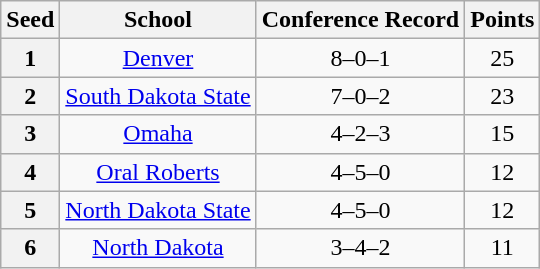<table class="wikitable" style="text-align:center">
<tr>
<th>Seed</th>
<th>School</th>
<th>Conference Record</th>
<th>Points</th>
</tr>
<tr>
<th>1</th>
<td><a href='#'>Denver</a></td>
<td>8–0–1</td>
<td>25</td>
</tr>
<tr>
<th>2</th>
<td><a href='#'>South Dakota State</a></td>
<td>7–0–2</td>
<td>23</td>
</tr>
<tr>
<th>3</th>
<td><a href='#'>Omaha</a></td>
<td>4–2–3</td>
<td>15</td>
</tr>
<tr>
<th>4</th>
<td><a href='#'>Oral Roberts</a></td>
<td>4–5–0</td>
<td>12</td>
</tr>
<tr>
<th>5</th>
<td><a href='#'>North Dakota State</a></td>
<td>4–5–0</td>
<td>12</td>
</tr>
<tr>
<th>6</th>
<td><a href='#'>North Dakota</a></td>
<td>3–4–2</td>
<td>11</td>
</tr>
</table>
